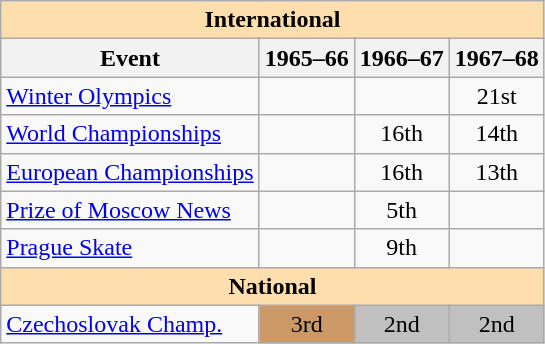<table class="wikitable" style="text-align:center">
<tr>
<th style="background-color: #ffdead; " colspan=4 align=center>International</th>
</tr>
<tr>
<th>Event</th>
<th>1965–66</th>
<th>1966–67</th>
<th>1967–68</th>
</tr>
<tr>
<td align=left><a href='#'>Winter Olympics</a></td>
<td></td>
<td></td>
<td>21st</td>
</tr>
<tr>
<td align=left><a href='#'>World Championships</a></td>
<td></td>
<td>16th</td>
<td>14th</td>
</tr>
<tr>
<td align=left><a href='#'>European Championships</a></td>
<td></td>
<td>16th</td>
<td>13th</td>
</tr>
<tr>
<td align=left><a href='#'>Prize of Moscow News</a></td>
<td></td>
<td>5th</td>
<td></td>
</tr>
<tr>
<td align=left><a href='#'>Prague Skate</a></td>
<td></td>
<td>9th</td>
<td></td>
</tr>
<tr>
<th style="background-color: #ffdead; " colspan=4 align=center>National</th>
</tr>
<tr>
<td align=left><a href='#'>Czechoslovak Champ.</a></td>
<td bgcolor=cc9966>3rd</td>
<td bgcolor=silver>2nd</td>
<td bgcolor=silver>2nd</td>
</tr>
</table>
